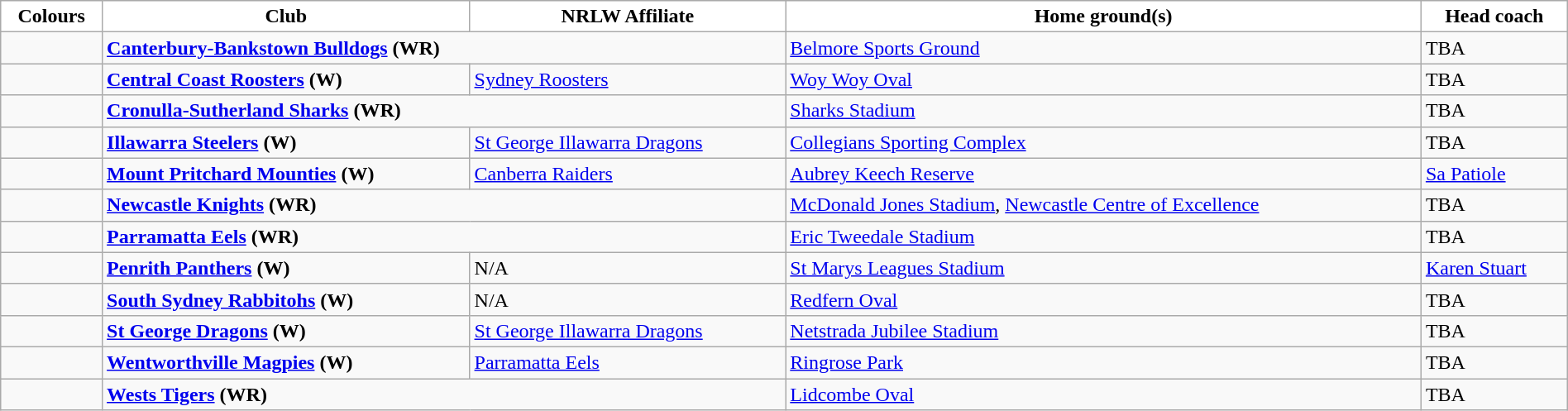<table class="wikitable" style="width:100%; text-align:left">
<tr>
<th style="background:white">Colours</th>
<th style="background:white">Club</th>
<th style="background:white">NRLW Affiliate</th>
<th style="background:white">Home ground(s)</th>
<th style="background:white">Head coach</th>
</tr>
<tr>
<td></td>
<td colspan="2"><strong><a href='#'>Canterbury-Bankstown Bulldogs</a> (WR)</strong></td>
<td><a href='#'>Belmore Sports Ground</a></td>
<td>TBA</td>
</tr>
<tr>
<td></td>
<td><strong><a href='#'>Central Coast Roosters</a> (W)</strong></td>
<td> <a href='#'>Sydney Roosters</a></td>
<td><a href='#'>Woy Woy Oval</a></td>
<td>TBA</td>
</tr>
<tr>
<td></td>
<td colspan="2"><strong><a href='#'>Cronulla-Sutherland Sharks</a> (WR)</strong></td>
<td><a href='#'>Sharks Stadium</a></td>
<td>TBA</td>
</tr>
<tr>
<td></td>
<td><strong><a href='#'>Illawarra Steelers</a> (W)</strong></td>
<td> <a href='#'>St George Illawarra Dragons</a></td>
<td><a href='#'>Collegians Sporting Complex</a></td>
<td>TBA</td>
</tr>
<tr>
<td></td>
<td><strong><a href='#'>Mount Pritchard Mounties</a> (W)</strong></td>
<td> <a href='#'>Canberra Raiders</a></td>
<td><a href='#'>Aubrey Keech Reserve</a></td>
<td><a href='#'>Sa Patiole</a></td>
</tr>
<tr>
<td></td>
<td colspan="2"><strong><a href='#'>Newcastle Knights</a> (WR)</strong></td>
<td><a href='#'>McDonald Jones Stadium</a>, <a href='#'>Newcastle Centre of Excellence</a></td>
<td>TBA</td>
</tr>
<tr>
<td></td>
<td colspan="2"><strong><a href='#'>Parramatta Eels</a> (WR)</strong></td>
<td><a href='#'>Eric Tweedale Stadium</a></td>
<td>TBA</td>
</tr>
<tr>
<td></td>
<td><strong><a href='#'>Penrith Panthers</a> (W)</strong></td>
<td>N/A</td>
<td><a href='#'>St Marys Leagues Stadium</a></td>
<td><a href='#'>Karen Stuart</a></td>
</tr>
<tr>
<td></td>
<td><strong><a href='#'>South Sydney Rabbitohs</a> (W)</strong></td>
<td>N/A</td>
<td><a href='#'>Redfern Oval</a></td>
<td>TBA</td>
</tr>
<tr>
<td></td>
<td><strong><a href='#'>St George Dragons</a> (W)</strong></td>
<td> <a href='#'>St George Illawarra Dragons</a></td>
<td><a href='#'>Netstrada Jubilee Stadium</a></td>
<td>TBA</td>
</tr>
<tr>
<td></td>
<td><strong><a href='#'>Wentworthville Magpies</a> (W)</strong></td>
<td> <a href='#'>Parramatta Eels</a></td>
<td><a href='#'>Ringrose Park</a></td>
<td>TBA</td>
</tr>
<tr>
<td></td>
<td colspan="2"><strong><a href='#'>Wests Tigers</a> (WR)</strong></td>
<td><a href='#'>Lidcombe Oval</a></td>
<td>TBA</td>
</tr>
</table>
